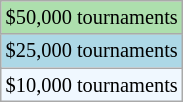<table class="wikitable" style="font-size:85%;">
<tr style="background:#addfad;">
<td>$50,000 tournaments</td>
</tr>
<tr style="background:lightblue;">
<td>$25,000 tournaments</td>
</tr>
<tr style="background:#f0f8ff;">
<td>$10,000 tournaments</td>
</tr>
</table>
